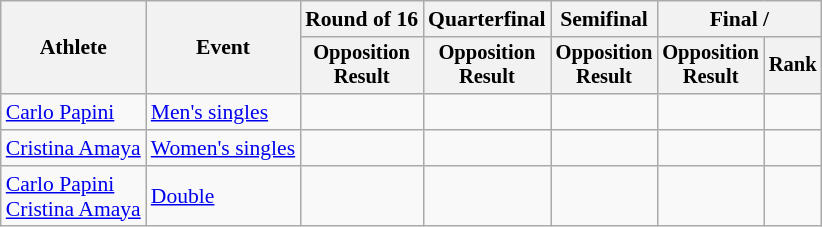<table class=wikitable style=font-size:90%;text-align:center>
<tr>
<th rowspan=2>Athlete</th>
<th rowspan=2>Event</th>
<th>Round of 16</th>
<th>Quarterfinal</th>
<th>Semifinal</th>
<th colspan=2>Final / </th>
</tr>
<tr style=font-size:95%>
<th>Opposition<br>Result</th>
<th>Opposition<br>Result</th>
<th>Opposition<br>Result</th>
<th>Opposition<br>Result</th>
<th>Rank</th>
</tr>
<tr>
<td align=left><a href='#'>Carlo Papini</a></td>
<td align=left><a href='#'>Men's singles</a></td>
<td></td>
<td></td>
<td></td>
<td></td>
<td></td>
</tr>
<tr>
<td align=left><a href='#'>Cristina Amaya</a></td>
<td align=left><a href='#'>Women's singles</a></td>
<td></td>
<td></td>
<td></td>
<td></td>
<td></td>
</tr>
<tr>
<td align=left><a href='#'>Carlo Papini</a><br><a href='#'>Cristina Amaya</a></td>
<td align=left><a href='#'>Double</a></td>
<td></td>
<td></td>
<td></td>
<td></td>
<td></td>
</tr>
</table>
